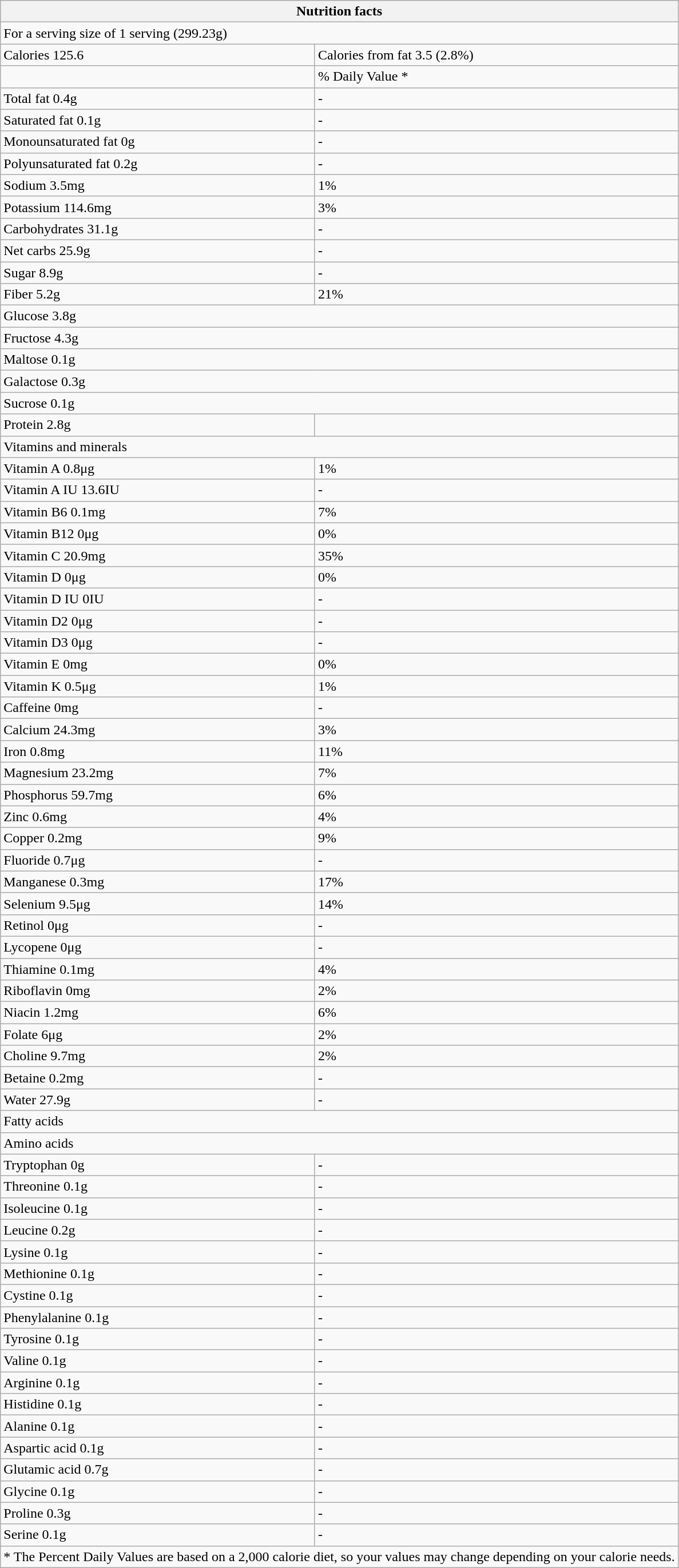<table class="wikitable">
<tr>
<th colspan="2">Nutrition facts</th>
</tr>
<tr>
<td colspan="2">For a serving size of 1 serving (299.23g)</td>
</tr>
<tr>
<td>Calories 125.6</td>
<td>Calories from fat 3.5 (2.8%)</td>
</tr>
<tr>
<td></td>
<td>% Daily Value *</td>
</tr>
<tr>
<td>Total fat 0.4g</td>
<td>-</td>
</tr>
<tr>
<td>Saturated fat 0.1g</td>
<td>-</td>
</tr>
<tr>
<td>Monounsaturated fat 0g</td>
<td>-</td>
</tr>
<tr>
<td>Polyunsaturated fat 0.2g</td>
<td>-</td>
</tr>
<tr>
<td>Sodium 3.5mg</td>
<td>1%</td>
</tr>
<tr>
<td>Potassium 114.6mg</td>
<td>3%</td>
</tr>
<tr>
<td>Carbohydrates 31.1g</td>
<td>-</td>
</tr>
<tr>
<td>Net carbs 25.9g</td>
<td>-</td>
</tr>
<tr>
<td>Sugar 8.9g</td>
<td>-</td>
</tr>
<tr>
<td>Fiber 5.2g</td>
<td>21%</td>
</tr>
<tr>
<td colspan="2">Glucose 3.8g</td>
</tr>
<tr>
<td colspan="2">Fructose 4.3g</td>
</tr>
<tr>
<td colspan="2">Maltose 0.1g</td>
</tr>
<tr>
<td colspan="2">Galactose 0.3g</td>
</tr>
<tr>
<td colspan="2">Sucrose 0.1g</td>
</tr>
<tr>
<td>Protein 2.8g</td>
<td></td>
</tr>
<tr>
<td colspan="2">Vitamins and minerals</td>
</tr>
<tr>
<td>Vitamin A 0.8μg</td>
<td>1%</td>
</tr>
<tr>
<td>Vitamin A IU 13.6IU</td>
<td>-</td>
</tr>
<tr>
<td>Vitamin B6 0.1mg</td>
<td>7%</td>
</tr>
<tr>
<td>Vitamin B12 0μg</td>
<td>0%</td>
</tr>
<tr>
<td>Vitamin C 20.9mg</td>
<td>35%</td>
</tr>
<tr>
<td>Vitamin D 0μg</td>
<td>0%</td>
</tr>
<tr>
<td>Vitamin D IU 0IU</td>
<td>-</td>
</tr>
<tr>
<td>Vitamin D2 0μg</td>
<td>-</td>
</tr>
<tr>
<td>Vitamin D3 0μg</td>
<td>-</td>
</tr>
<tr>
<td>Vitamin E 0mg</td>
<td>0%</td>
</tr>
<tr>
<td>Vitamin K 0.5μg</td>
<td>1%</td>
</tr>
<tr>
<td>Caffeine 0mg</td>
<td>-</td>
</tr>
<tr>
<td>Calcium 24.3mg</td>
<td>3%</td>
</tr>
<tr>
<td>Iron 0.8mg</td>
<td>11%</td>
</tr>
<tr>
<td>Magnesium 23.2mg</td>
<td>7%</td>
</tr>
<tr>
<td>Phosphorus 59.7mg</td>
<td>6%</td>
</tr>
<tr>
<td>Zinc 0.6mg</td>
<td>4%</td>
</tr>
<tr>
<td>Copper 0.2mg</td>
<td>9%</td>
</tr>
<tr>
<td>Fluoride 0.7μg</td>
<td>-</td>
</tr>
<tr>
<td>Manganese 0.3mg</td>
<td>17%</td>
</tr>
<tr>
<td>Selenium 9.5μg</td>
<td>14%</td>
</tr>
<tr>
<td>Retinol 0μg</td>
<td>-</td>
</tr>
<tr>
<td>Lycopene 0μg</td>
<td>-</td>
</tr>
<tr>
<td>Thiamine 0.1mg</td>
<td>4%</td>
</tr>
<tr>
<td>Riboflavin 0mg</td>
<td>2%</td>
</tr>
<tr>
<td>Niacin 1.2mg</td>
<td>6%</td>
</tr>
<tr>
<td>Folate 6μg</td>
<td>2%</td>
</tr>
<tr>
<td>Choline 9.7mg</td>
<td>2%</td>
</tr>
<tr>
<td>Betaine 0.2mg</td>
<td>-</td>
</tr>
<tr>
<td>Water 27.9g</td>
<td>-</td>
</tr>
<tr>
<td colspan="2">Fatty acids</td>
</tr>
<tr>
<td colspan="2">Amino acids</td>
</tr>
<tr>
<td>Tryptophan 0g</td>
<td>-</td>
</tr>
<tr>
<td>Threonine 0.1g</td>
<td>-</td>
</tr>
<tr>
<td>Isoleucine 0.1g</td>
<td>-</td>
</tr>
<tr>
<td>Leucine 0.2g</td>
<td>-</td>
</tr>
<tr>
<td>Lysine 0.1g</td>
<td>-</td>
</tr>
<tr>
<td>Methionine 0.1g</td>
<td>-</td>
</tr>
<tr>
<td>Cystine 0.1g</td>
<td>-</td>
</tr>
<tr>
<td>Phenylalanine 0.1g</td>
<td>-</td>
</tr>
<tr>
<td>Tyrosine 0.1g</td>
<td>-</td>
</tr>
<tr>
<td>Valine 0.1g</td>
<td>-</td>
</tr>
<tr>
<td>Arginine 0.1g</td>
<td>-</td>
</tr>
<tr>
<td>Histidine 0.1g</td>
<td>-</td>
</tr>
<tr>
<td>Alanine 0.1g</td>
<td>-</td>
</tr>
<tr>
<td>Aspartic acid 0.1g</td>
<td>-</td>
</tr>
<tr>
<td>Glutamic acid 0.7g</td>
<td>-</td>
</tr>
<tr>
<td>Glycine 0.1g</td>
<td>-</td>
</tr>
<tr>
<td>Proline 0.3g</td>
<td>-</td>
</tr>
<tr>
<td>Serine 0.1g</td>
<td>-</td>
</tr>
<tr>
<td colspan="2">* The Percent Daily Values are based on a 2,000 calorie diet, so your values may change depending on your calorie needs.</td>
</tr>
</table>
